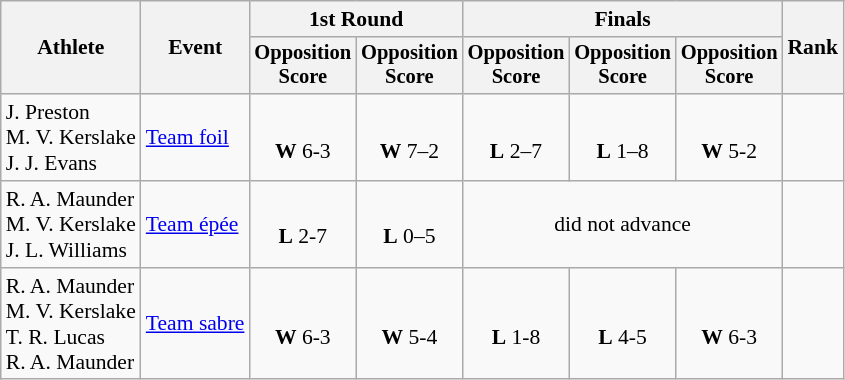<table class="wikitable" style="font-size:90%">
<tr>
<th rowspan=2>Athlete</th>
<th rowspan=2>Event</th>
<th colspan=2>1st Round</th>
<th colspan=3>Finals</th>
<th rowspan=2>Rank</th>
</tr>
<tr style="font-size:95%">
<th>Opposition <br> Score</th>
<th>Opposition <br> Score</th>
<th>Opposition <br> Score</th>
<th>Opposition <br> Score</th>
<th>Opposition <br> Score</th>
</tr>
<tr align=center>
<td align=left>J. Preston<br>M. V. Kerslake <br> J. J. Evans</td>
<td align=left><a href='#'>Team foil</a></td>
<td><br><strong>W</strong> 6-3</td>
<td><br><strong>W</strong> 7–2</td>
<td><br><strong>L</strong> 2–7</td>
<td><br><strong>L</strong> 1–8</td>
<td><br><strong>W</strong> 5-2</td>
<td></td>
</tr>
<tr align=center>
<td align=left>R. A. Maunder<br>M. V. Kerslake<br>J. L. Williams</td>
<td align=left><a href='#'>Team épée</a></td>
<td><br><strong>L</strong> 2-7</td>
<td><br><strong>L</strong> 0–5</td>
<td colspan=3>did not advance</td>
<td></td>
</tr>
<tr align=center>
<td align=left>R. A. Maunder<br>M. V. Kerslake<br>T. R. Lucas<br>R. A. Maunder</td>
<td align=left><a href='#'>Team sabre</a></td>
<td><br><strong>W</strong> 6-3</td>
<td><br><strong>W</strong> 5-4</td>
<td><br><strong>L</strong> 1-8</td>
<td><br><strong>L</strong> 4-5</td>
<td><br><strong>W</strong> 6-3</td>
<td></td>
</tr>
</table>
